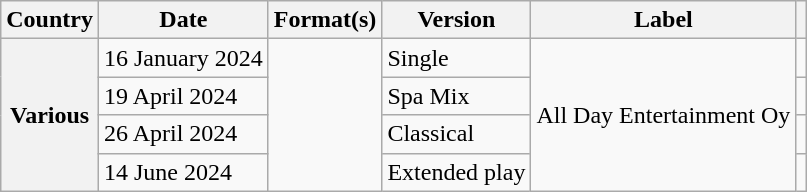<table class="wikitable plainrowheaders">
<tr>
<th scope="col">Country</th>
<th scope="col">Date</th>
<th scope="col">Format(s)</th>
<th scope="col">Version</th>
<th scope="col">Label</th>
<th scope="col"></th>
</tr>
<tr>
<th scope="row" rowspan="4">Various</th>
<td>16 January 2024</td>
<td rowspan="4"></td>
<td>Single</td>
<td rowspan="4">All Day Entertainment Oy</td>
<td align="center"></td>
</tr>
<tr>
<td>19 April 2024</td>
<td>Spa Mix</td>
<td align="center"></td>
</tr>
<tr>
<td>26 April 2024</td>
<td>Classical</td>
<td align="center"></td>
</tr>
<tr>
<td>14 June 2024</td>
<td>Extended play</td>
<td align="center"></td>
</tr>
</table>
